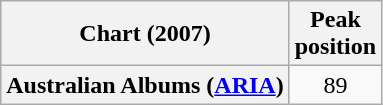<table class="wikitable plainrowheaders" style="text-align:center">
<tr>
<th scope="col">Chart (2007)</th>
<th scope="col">Peak<br>position</th>
</tr>
<tr>
<th scope="row">Australian Albums (<a href='#'>ARIA</a>)</th>
<td>89</td>
</tr>
</table>
